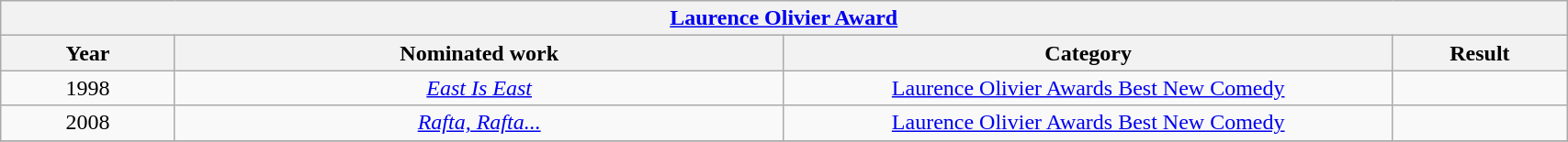<table width="90%" class="wikitable">
<tr>
<th colspan="4" align="center"><a href='#'>Laurence Olivier Award</a></th>
</tr>
<tr>
<th width="10%">Year</th>
<th width="35%">Nominated work</th>
<th width="35%">Category</th>
<th width="10%">Result</th>
</tr>
<tr>
<td align="center">1998</td>
<td align="center"><em><a href='#'>East Is East</a></em></td>
<td align="center"><a href='#'>Laurence Olivier Awards Best New Comedy</a></td>
<td></td>
</tr>
<tr>
<td align="center">2008</td>
<td align="center"><em><a href='#'>Rafta, Rafta...</a></em></td>
<td align="center"><a href='#'>Laurence Olivier Awards Best New Comedy</a></td>
<td></td>
</tr>
<tr>
</tr>
</table>
